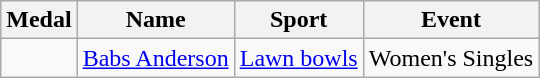<table class="wikitable" style="font-size:100%">
<tr>
<th>Medal</th>
<th>Name</th>
<th>Sport</th>
<th>Event</th>
</tr>
<tr>
<td></td>
<td><a href='#'>Babs Anderson</a></td>
<td><a href='#'>Lawn bowls</a></td>
<td>Women's Singles</td>
</tr>
</table>
